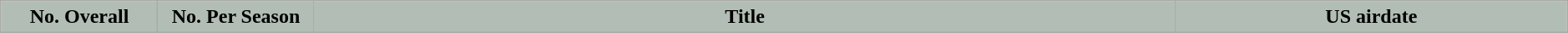<table class="wikitable plainrowheaders" style="width:99%; margin:auto;">
<tr>
<th style="background: #B2BEB5" width="10%">No. Overall</th>
<th style="background: #B2BEB5" width="10%">No. Per Season</th>
<th style="background: #B2BEB5" width="55%">Title</th>
<th style="background: #B2BEB5" width="25%">US airdate <br>

</th>
</tr>
</table>
